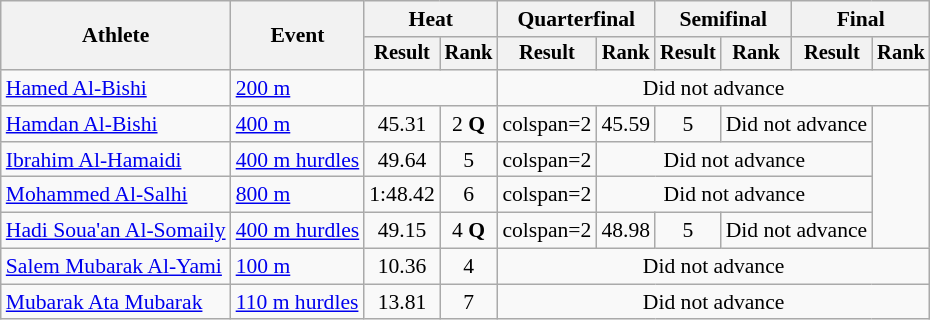<table class=wikitable style="font-size:90%">
<tr>
<th rowspan="2">Athlete</th>
<th rowspan="2">Event</th>
<th colspan="2">Heat</th>
<th colspan="2">Quarterfinal</th>
<th colspan="2">Semifinal</th>
<th colspan="2">Final</th>
</tr>
<tr style="font-size:95%">
<th>Result</th>
<th>Rank</th>
<th>Result</th>
<th>Rank</th>
<th>Result</th>
<th>Rank</th>
<th>Result</th>
<th>Rank</th>
</tr>
<tr align=center>
<td align=left><a href='#'>Hamed Al-Bishi</a></td>
<td align=left><a href='#'>200 m</a></td>
<td colspan=2></td>
<td colspan=6>Did not advance</td>
</tr>
<tr align=center>
<td align=left><a href='#'>Hamdan Al-Bishi</a></td>
<td align=left><a href='#'>400 m</a></td>
<td>45.31</td>
<td>2 <strong>Q</strong></td>
<td>colspan=2 </td>
<td>45.59</td>
<td>5</td>
<td colspan=2>Did not advance</td>
</tr>
<tr align=center>
<td align=left><a href='#'>Ibrahim Al-Hamaidi</a></td>
<td align=left><a href='#'>400 m hurdles</a></td>
<td>49.64</td>
<td>5</td>
<td>colspan=2 </td>
<td colspan=4>Did not advance</td>
</tr>
<tr align=center>
<td align=left><a href='#'>Mohammed Al-Salhi</a></td>
<td align=left><a href='#'>800 m</a></td>
<td>1:48.42</td>
<td>6</td>
<td>colspan=2 </td>
<td colspan=4>Did not advance</td>
</tr>
<tr align=center>
<td align=left><a href='#'>Hadi Soua'an Al-Somaily</a></td>
<td align=left><a href='#'>400 m hurdles</a></td>
<td>49.15</td>
<td>4 <strong>Q</strong></td>
<td>colspan=2 </td>
<td>48.98</td>
<td>5</td>
<td colspan=2>Did not advance</td>
</tr>
<tr align=center>
<td align=left><a href='#'>Salem Mubarak Al-Yami</a></td>
<td align=left><a href='#'>100 m</a></td>
<td>10.36</td>
<td>4</td>
<td colspan=6>Did not advance</td>
</tr>
<tr align=center>
<td align=left><a href='#'>Mubarak Ata Mubarak</a></td>
<td align=left><a href='#'>110 m hurdles</a></td>
<td>13.81</td>
<td>7</td>
<td colspan=6>Did not advance</td>
</tr>
</table>
